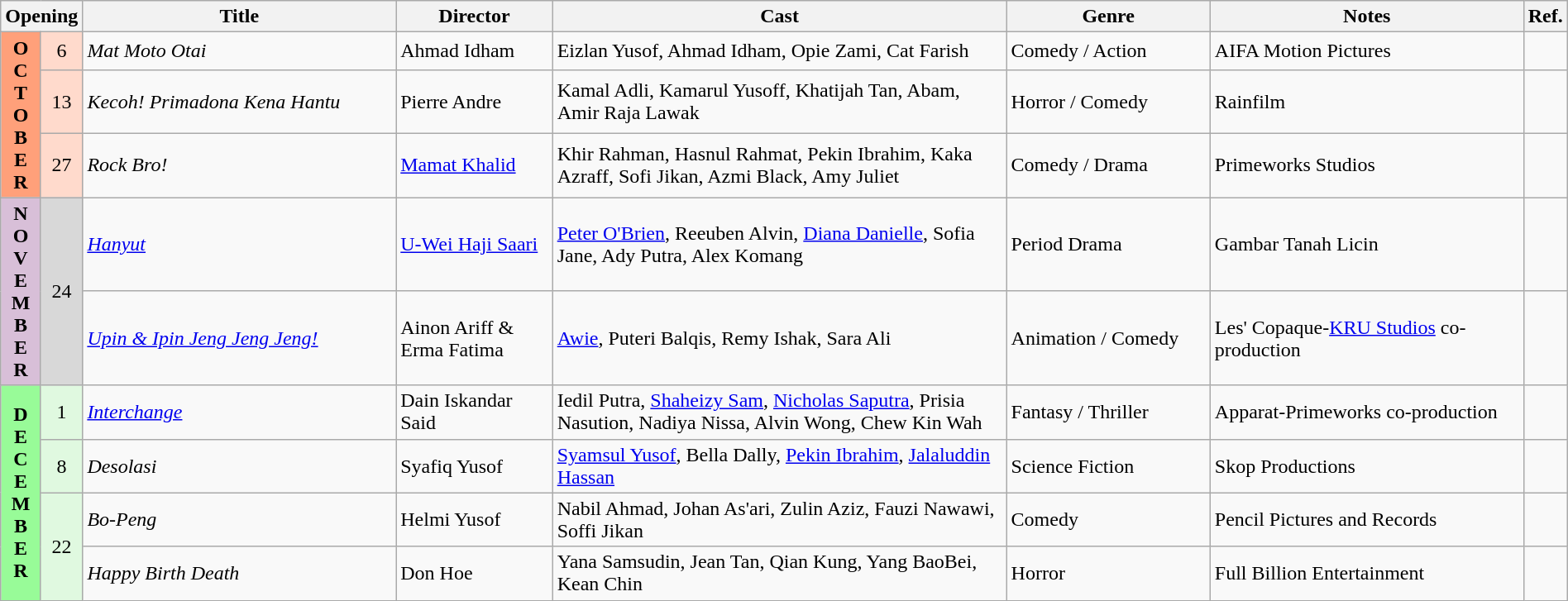<table class="wikitable" width="100%">
<tr>
<th colspan="2">Opening</th>
<th style="width:20%;">Title</th>
<th style="width:10%;">Director</th>
<th>Cast</th>
<th style="width:13%">Genre</th>
<th style="width:20%">Notes</th>
<th>Ref.</th>
</tr>
<tr>
<th rowspan=3 style="text-align:center; background:#ffa07a;">O<br>C<br>T<br>O<br>B<br>E<br>R</th>
<td rowspan=1 style="text-align:center; background:#ffdacc;">6</td>
<td><em>Mat Moto Otai</em></td>
<td>Ahmad Idham</td>
<td>Eizlan Yusof, Ahmad Idham, Opie Zami, Cat Farish</td>
<td>Comedy / Action</td>
<td>AIFA Motion Pictures</td>
<td></td>
</tr>
<tr>
<td rowspan=1 style="text-align:center; background:#ffdacc;">13</td>
<td><em>Kecoh! Primadona Kena Hantu</em></td>
<td>Pierre Andre</td>
<td>Kamal Adli, Kamarul Yusoff, Khatijah Tan, Abam, Amir Raja Lawak</td>
<td>Horror / Comedy</td>
<td>Rainfilm</td>
<td></td>
</tr>
<tr>
<td rowspan=1 style="text-align:center; background:#ffdacc;">27</td>
<td><em>Rock Bro!</em></td>
<td><a href='#'>Mamat Khalid</a></td>
<td>Khir Rahman, Hasnul Rahmat, Pekin Ibrahim, Kaka Azraff, Sofi Jikan, Azmi Black, Amy Juliet</td>
<td>Comedy / Drama</td>
<td>Primeworks Studios</td>
<td></td>
</tr>
<tr>
<th rowspan="2" style="text-align:center; background:thistle;">N<br>O<br>V<br>E<br>M<br>B<br>E<br>R</th>
<td rowspan="2" style="text-align:center; background:#d8d8d8;">24</td>
<td><a href='#'><em>Hanyut</em></a></td>
<td><a href='#'>U-Wei Haji Saari</a></td>
<td><a href='#'>Peter O'Brien</a>, Reeuben Alvin, <a href='#'>Diana Danielle</a>, Sofia Jane, Ady Putra, Alex Komang</td>
<td>Period Drama</td>
<td>Gambar Tanah Licin</td>
<td></td>
</tr>
<tr>
<td><em><a href='#'>Upin & Ipin Jeng Jeng Jeng!</a></em></td>
<td>Ainon Ariff & Erma Fatima</td>
<td><a href='#'>Awie</a>, Puteri Balqis, Remy Ishak, Sara Ali</td>
<td>Animation / Comedy</td>
<td>Les' Copaque-<a href='#'>KRU Studios</a> co-production</td>
<td></td>
</tr>
<tr>
<th rowspan="4" style="text-align:center; background:#98fb98;">D<br>E<br>C<br>E<br>M<br>B<br>E<br>R</th>
<td rowspan="1" style="text-align:center; background:#e0f9e0;">1</td>
<td><em><a href='#'>Interchange</a></em></td>
<td>Dain Iskandar Said</td>
<td>Iedil Putra, <a href='#'>Shaheizy Sam</a>, <a href='#'>Nicholas Saputra</a>, Prisia Nasution, Nadiya Nissa, Alvin Wong, Chew Kin Wah</td>
<td>Fantasy / Thriller</td>
<td>Apparat-Primeworks co-production</td>
<td></td>
</tr>
<tr>
<td style="text-align:center; background:#e0f9e0;">8</td>
<td><em>Desolasi</em></td>
<td>Syafiq Yusof</td>
<td><a href='#'>Syamsul Yusof</a>, Bella Dally, <a href='#'>Pekin Ibrahim</a>, <a href='#'>Jalaluddin Hassan</a></td>
<td>Science Fiction</td>
<td>Skop Productions</td>
<td></td>
</tr>
<tr>
<td rowspan="2" style="text-align:center; background:#e0f9e0;">22</td>
<td><em>Bo-Peng</em></td>
<td>Helmi Yusof</td>
<td>Nabil Ahmad, Johan As'ari, Zulin Aziz, Fauzi Nawawi, Soffi Jikan</td>
<td>Comedy</td>
<td>Pencil Pictures and Records</td>
<td></td>
</tr>
<tr>
<td><em>Happy Birth Death</em></td>
<td>Don Hoe</td>
<td>Yana Samsudin, Jean Tan, Qian Kung, Yang BaoBei, Kean Chin</td>
<td>Horror</td>
<td>Full Billion Entertainment</td>
<td></td>
</tr>
</table>
